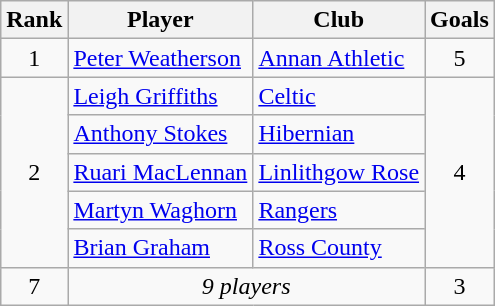<table class="wikitable sortable" style="text-align:center">
<tr>
<th>Rank</th>
<th>Player</th>
<th>Club</th>
<th>Goals</th>
</tr>
<tr>
<td>1</td>
<td align=left> <a href='#'>Peter Weatherson</a></td>
<td align=left><a href='#'>Annan Athletic</a></td>
<td>5</td>
</tr>
<tr>
<td rowspan=5>2</td>
<td align=left> <a href='#'>Leigh Griffiths</a></td>
<td align=left><a href='#'>Celtic</a></td>
<td rowspan=5>4</td>
</tr>
<tr>
<td align=left> <a href='#'>Anthony Stokes</a></td>
<td align=left><a href='#'>Hibernian</a></td>
</tr>
<tr>
<td align=left> <a href='#'>Ruari MacLennan</a></td>
<td align=left><a href='#'>Linlithgow Rose</a></td>
</tr>
<tr>
<td align=left> <a href='#'>Martyn Waghorn</a></td>
<td align=left><a href='#'>Rangers</a></td>
</tr>
<tr>
<td align=left> <a href='#'>Brian Graham</a></td>
<td align=left><a href='#'>Ross County</a></td>
</tr>
<tr>
<td>7</td>
<td colspan=2><em>9 players</em></td>
<td>3</td>
</tr>
</table>
